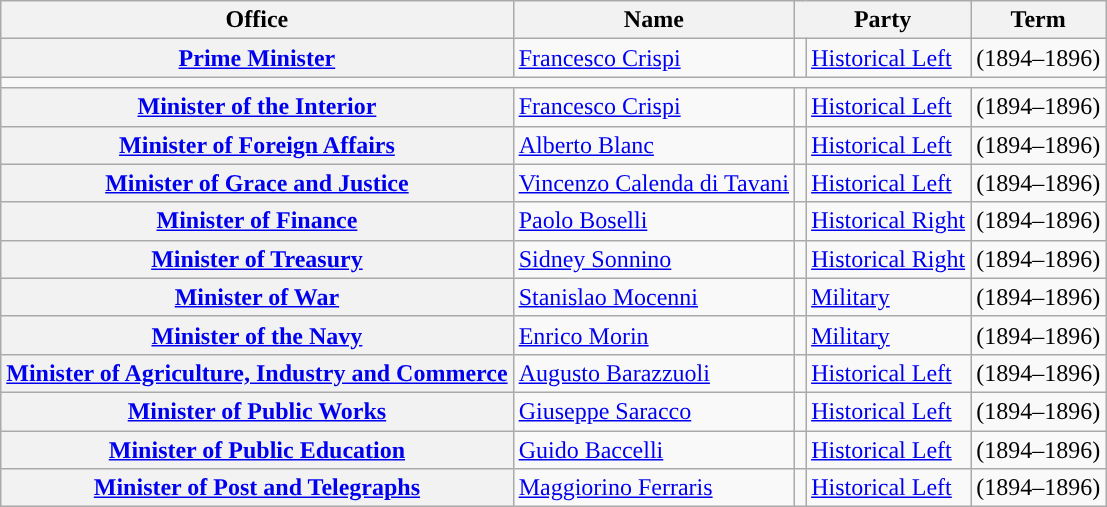<table class="wikitable" style="font-size: 100%;">
<tr>
<th>Office</th>
<th>Name</th>
<th colspan=2>Party</th>
<th>Term</th>
</tr>
<tr>
<th><a href='#'>Prime Minister</a></th>
<td><a href='#'>Francesco Crispi</a></td>
<td style="color:inherit;background:"></td>
<td><a href='#'>Historical Left</a></td>
<td>(1894–1896)</td>
</tr>
<tr>
<td colspan=5></td>
</tr>
<tr>
<th><a href='#'>Minister of the Interior</a></th>
<td><a href='#'>Francesco Crispi</a></td>
<td style="color:inherit;background:"></td>
<td><a href='#'>Historical Left</a></td>
<td>(1894–1896)</td>
</tr>
<tr>
<th><a href='#'>Minister of Foreign Affairs</a></th>
<td><a href='#'>Alberto Blanc</a></td>
<td style="color:inherit;background:"></td>
<td><a href='#'>Historical Left</a></td>
<td>(1894–1896)</td>
</tr>
<tr>
<th><a href='#'>Minister of Grace and Justice</a></th>
<td><a href='#'>Vincenzo Calenda di Tavani</a></td>
<td style="color:inherit;background:"></td>
<td><a href='#'>Historical Left</a></td>
<td>(1894–1896)</td>
</tr>
<tr>
<th><a href='#'>Minister of Finance</a></th>
<td><a href='#'>Paolo Boselli</a></td>
<td style="color:inherit;background:"></td>
<td><a href='#'>Historical Right</a></td>
<td>(1894–1896)</td>
</tr>
<tr>
<th><a href='#'>Minister of Treasury</a></th>
<td><a href='#'>Sidney Sonnino</a></td>
<td style="color:inherit;background:"></td>
<td><a href='#'>Historical Right</a></td>
<td>(1894–1896)</td>
</tr>
<tr>
<th><a href='#'>Minister of War</a></th>
<td><a href='#'>Stanislao Mocenni</a></td>
<td style="color:inherit;background:"></td>
<td><a href='#'>Military</a></td>
<td>(1894–1896)</td>
</tr>
<tr>
<th><a href='#'>Minister of the Navy</a></th>
<td><a href='#'>Enrico Morin</a></td>
<td style="color:inherit;background:"></td>
<td><a href='#'>Military</a></td>
<td>(1894–1896)</td>
</tr>
<tr>
<th><a href='#'>Minister of Agriculture, Industry and Commerce</a></th>
<td><a href='#'>Augusto Barazzuoli</a></td>
<td style="color:inherit;background:"></td>
<td><a href='#'>Historical Left</a></td>
<td>(1894–1896)</td>
</tr>
<tr>
<th><a href='#'>Minister of Public Works</a></th>
<td><a href='#'>Giuseppe Saracco</a></td>
<td style="color:inherit;background:"></td>
<td><a href='#'>Historical Left</a></td>
<td>(1894–1896)</td>
</tr>
<tr>
<th><a href='#'>Minister of Public Education</a></th>
<td><a href='#'>Guido Baccelli</a></td>
<td style="color:inherit;background:"></td>
<td><a href='#'>Historical Left</a></td>
<td>(1894–1896)</td>
</tr>
<tr>
<th><a href='#'>Minister of Post and Telegraphs</a></th>
<td><a href='#'>Maggiorino Ferraris</a></td>
<td style="color:inherit;background:"></td>
<td><a href='#'>Historical Left</a></td>
<td>(1894–1896)</td>
</tr>
</table>
